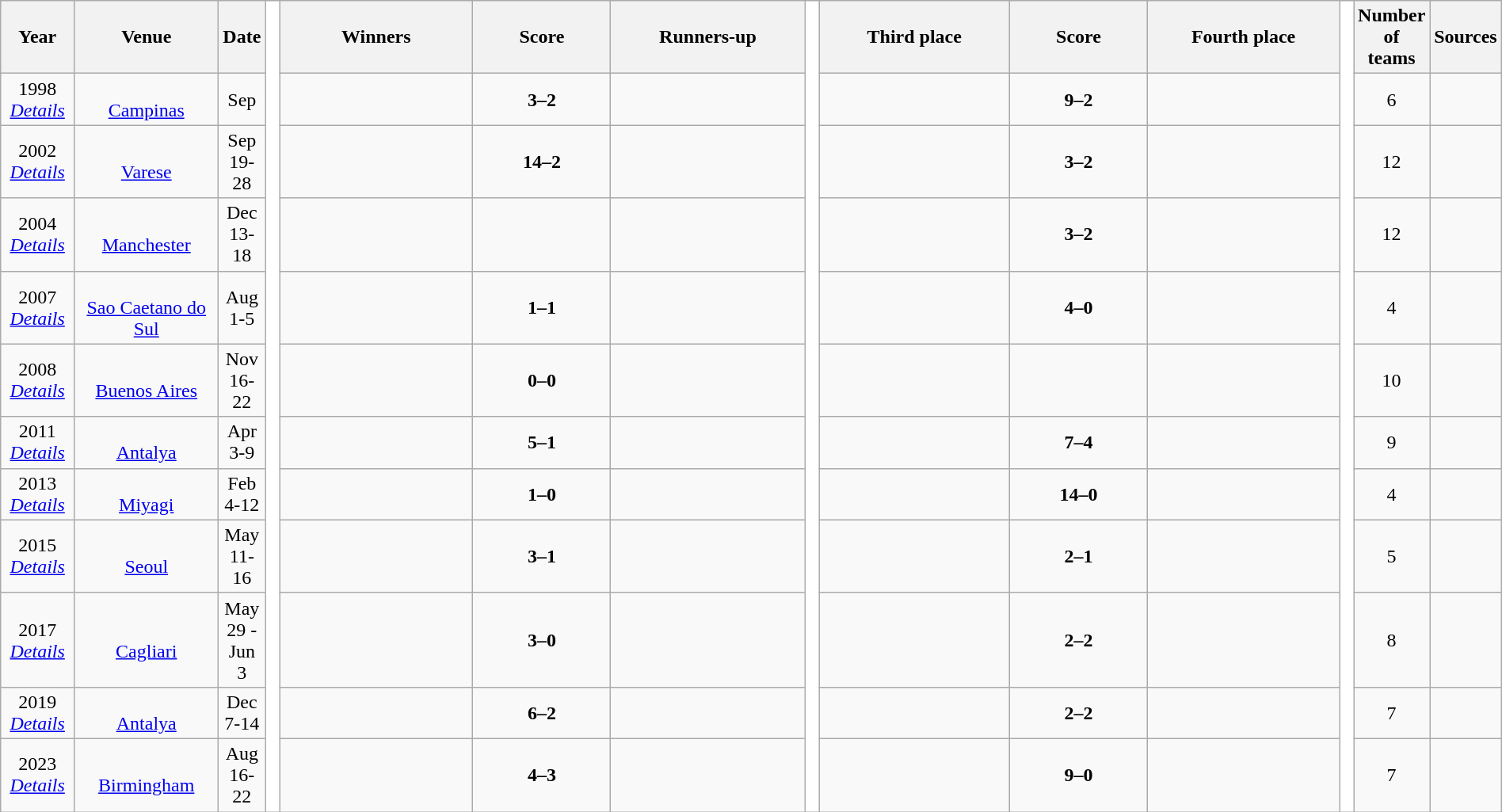<table class="wikitable" style="text-align:center; width:100%">
<tr>
<th width=5%>Year</th>
<th width=10%>Venue</th>
<th>Date</th>
<th rowspan="12" style="width:1%; background:#fff;"></th>
<th width=14%>Winners</th>
<th width=10%>Score</th>
<th width=14%>Runners-up</th>
<th rowspan="12" style="width:1%; background:#fff;"></th>
<th width=14%>Third place</th>
<th width=10%>Score</th>
<th width=14%>Fourth place</th>
<th rowspan="12" style="width:1%;background:#fff"></th>
<th width=4%>Number of teams</th>
<th>Sources</th>
</tr>
<tr>
<td>1998<br><em><a href='#'>Details</a></em></td>
<td><br><a href='#'>Campinas</a></td>
<td>Sep</td>
<td></td>
<td><strong>3–2</strong></td>
<td></td>
<td></td>
<td><strong>9–2</strong></td>
<td></td>
<td>6</td>
<td></td>
</tr>
<tr>
<td>2002<br><em><a href='#'>Details</a></em></td>
<td><br><a href='#'>Varese</a></td>
<td>Sep 19-28</td>
<td></td>
<td><strong>14–2</strong></td>
<td></td>
<td></td>
<td><strong>3–2</strong></td>
<td></td>
<td>12</td>
<td></td>
</tr>
<tr>
<td>2004<br><em><a href='#'>Details</a></em></td>
<td><br><a href='#'>Manchester</a></td>
<td>Dec 13-18</td>
<td></td>
<td></td>
<td></td>
<td></td>
<td><strong>3–2</strong></td>
<td></td>
<td>12</td>
<td></td>
</tr>
<tr>
<td>2007<br><em><a href='#'>Details</a></em></td>
<td><br><a href='#'>Sao Caetano do Sul</a></td>
<td>Aug 1-5</td>
<td></td>
<td><strong>1–1</strong><br></td>
<td></td>
<td></td>
<td><strong>4–0</strong></td>
<td></td>
<td>4</td>
<td></td>
</tr>
<tr>
<td>2008<br><em><a href='#'>Details</a></em></td>
<td><br><a href='#'>Buenos Aires</a></td>
<td>Nov 16-22</td>
<td></td>
<td><strong>0–0</strong><br></td>
<td></td>
<td></td>
<td></td>
<td></td>
<td>10</td>
<td></td>
</tr>
<tr>
<td>2011<br><em><a href='#'>Details</a></em></td>
<td><br><a href='#'>Antalya</a></td>
<td>Apr 3-9</td>
<td></td>
<td><strong>5–1</strong></td>
<td></td>
<td></td>
<td><strong>7–4</strong></td>
<td></td>
<td>9</td>
<td></td>
</tr>
<tr>
<td>2013<br><em><a href='#'>Details</a></em></td>
<td><br><a href='#'>Miyagi</a></td>
<td>Feb 4-12</td>
<td></td>
<td><strong>1–0</strong> </td>
<td></td>
<td></td>
<td><strong>14–0</strong></td>
<td></td>
<td>4</td>
<td></td>
</tr>
<tr>
<td>2015<br><em><a href='#'>Details</a></em></td>
<td><br><a href='#'>Seoul</a></td>
<td>May 11-16</td>
<td></td>
<td><strong>3–1</strong></td>
<td></td>
<td></td>
<td><strong>2–1</strong></td>
<td></td>
<td>5</td>
<td></td>
</tr>
<tr>
<td>2017<br><em><a href='#'>Details</a></em></td>
<td><br><a href='#'>Cagliari</a></td>
<td>May 29 - Jun 3</td>
<td></td>
<td><strong>3–0</strong></td>
<td></td>
<td></td>
<td><strong>2–2</strong><br></td>
<td></td>
<td>8</td>
<td></td>
</tr>
<tr>
<td>2019<br><em><a href='#'>Details</a></em></td>
<td><br><a href='#'>Antalya</a></td>
<td>Dec 7-14</td>
<td></td>
<td><strong>6–2</strong></td>
<td></td>
<td></td>
<td><strong>2–2</strong><br></td>
<td></td>
<td>7</td>
<td></td>
</tr>
<tr>
<td>2023<br><em><a href='#'>Details</a></em></td>
<td><br><a href='#'>Birmingham</a></td>
<td>Aug 16-22</td>
<td></td>
<td><strong>4–3</strong> </td>
<td></td>
<td></td>
<td><strong>9–0</strong></td>
<td></td>
<td>7</td>
<td></td>
</tr>
</table>
